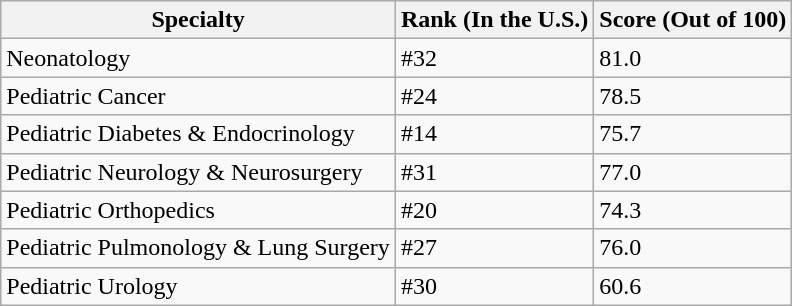<table class="wikitable">
<tr>
<th>Specialty</th>
<th>Rank (In the U.S.)</th>
<th>Score (Out of 100)</th>
</tr>
<tr>
<td>Neonatology</td>
<td>#32</td>
<td>81.0</td>
</tr>
<tr>
<td>Pediatric Cancer</td>
<td>#24</td>
<td>78.5</td>
</tr>
<tr>
<td>Pediatric Diabetes & Endocrinology</td>
<td>#14</td>
<td>75.7</td>
</tr>
<tr>
<td>Pediatric Neurology & Neurosurgery</td>
<td>#31</td>
<td>77.0</td>
</tr>
<tr>
<td>Pediatric Orthopedics</td>
<td>#20</td>
<td>74.3</td>
</tr>
<tr>
<td>Pediatric Pulmonology & Lung Surgery</td>
<td>#27</td>
<td>76.0</td>
</tr>
<tr>
<td>Pediatric Urology</td>
<td>#30</td>
<td>60.6</td>
</tr>
</table>
